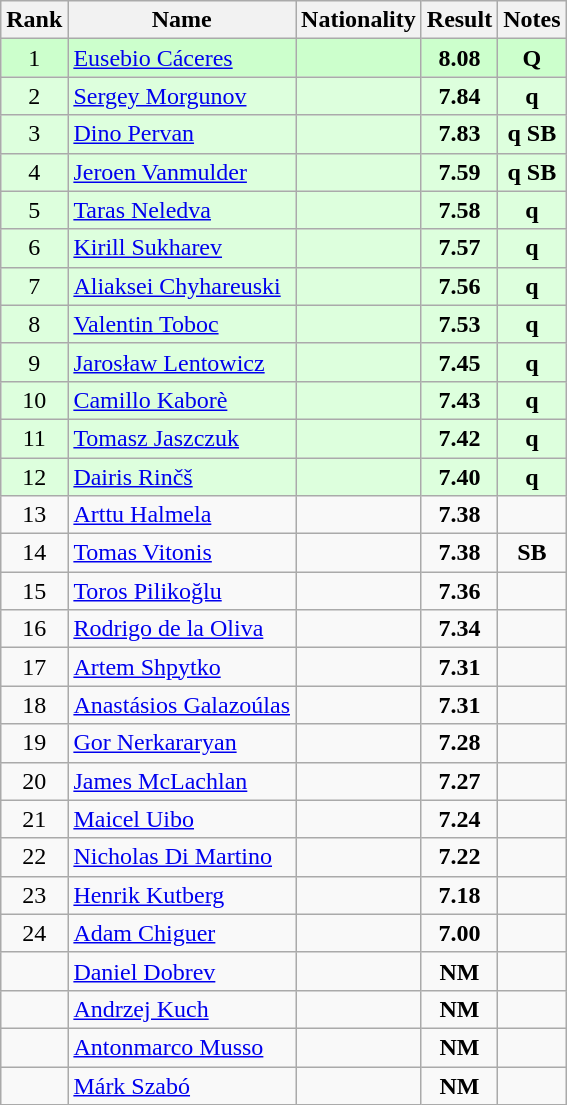<table class="wikitable sortable" style="text-align:center">
<tr>
<th>Rank</th>
<th>Name</th>
<th>Nationality</th>
<th>Result</th>
<th>Notes</th>
</tr>
<tr bgcolor=ccffcc>
<td>1</td>
<td align=left><a href='#'>Eusebio Cáceres</a></td>
<td align=left></td>
<td><strong>8.08</strong></td>
<td><strong>Q</strong></td>
</tr>
<tr bgcolor=ddffdd>
<td>2</td>
<td align=left><a href='#'>Sergey Morgunov</a></td>
<td align=left></td>
<td><strong>7.84</strong></td>
<td><strong>q</strong></td>
</tr>
<tr bgcolor=ddffdd>
<td>3</td>
<td align=left><a href='#'>Dino Pervan</a></td>
<td align=left></td>
<td><strong>7.83</strong></td>
<td><strong>q SB</strong></td>
</tr>
<tr bgcolor=ddffdd>
<td>4</td>
<td align=left><a href='#'>Jeroen Vanmulder</a></td>
<td align=left></td>
<td><strong>7.59</strong></td>
<td><strong>q SB</strong></td>
</tr>
<tr bgcolor=ddffdd>
<td>5</td>
<td align=left><a href='#'>Taras Neledva</a></td>
<td align=left></td>
<td><strong>7.58</strong></td>
<td><strong>q</strong></td>
</tr>
<tr bgcolor=ddffdd>
<td>6</td>
<td align=left><a href='#'>Kirill Sukharev</a></td>
<td align=left></td>
<td><strong>7.57</strong></td>
<td><strong>q</strong></td>
</tr>
<tr bgcolor=ddffdd>
<td>7</td>
<td align=left><a href='#'>Aliaksei Chyhareuski</a></td>
<td align=left></td>
<td><strong>7.56</strong></td>
<td><strong>q</strong></td>
</tr>
<tr bgcolor=ddffdd>
<td>8</td>
<td align=left><a href='#'>Valentin Toboc</a></td>
<td align=left></td>
<td><strong>7.53</strong></td>
<td><strong>q</strong></td>
</tr>
<tr bgcolor=ddffdd>
<td>9</td>
<td align=left><a href='#'>Jarosław Lentowicz</a></td>
<td align=left></td>
<td><strong>7.45</strong></td>
<td><strong>q</strong></td>
</tr>
<tr bgcolor=ddffdd>
<td>10</td>
<td align=left><a href='#'>Camillo Kaborè</a></td>
<td align=left></td>
<td><strong>7.43</strong></td>
<td><strong>q</strong></td>
</tr>
<tr bgcolor=ddffdd>
<td>11</td>
<td align=left><a href='#'>Tomasz Jaszczuk</a></td>
<td align=left></td>
<td><strong>7.42</strong></td>
<td><strong>q</strong></td>
</tr>
<tr bgcolor=ddffdd>
<td>12</td>
<td align=left><a href='#'>Dairis Rinčš</a></td>
<td align=left></td>
<td><strong>7.40</strong></td>
<td><strong>q</strong></td>
</tr>
<tr>
<td>13</td>
<td align=left><a href='#'>Arttu Halmela</a></td>
<td align=left></td>
<td><strong>7.38</strong></td>
<td></td>
</tr>
<tr>
<td>14</td>
<td align=left><a href='#'>Tomas Vitonis</a></td>
<td align=left></td>
<td><strong>7.38</strong></td>
<td><strong>SB</strong></td>
</tr>
<tr>
<td>15</td>
<td align=left><a href='#'>Toros Pilikoğlu</a></td>
<td align=left></td>
<td><strong>7.36</strong></td>
<td></td>
</tr>
<tr>
<td>16</td>
<td align=left><a href='#'>Rodrigo de la Oliva</a></td>
<td align=left></td>
<td><strong>7.34</strong></td>
<td></td>
</tr>
<tr>
<td>17</td>
<td align=left><a href='#'>Artem Shpytko</a></td>
<td align=left></td>
<td><strong>7.31</strong></td>
<td></td>
</tr>
<tr>
<td>18</td>
<td align=left><a href='#'>Anastásios Galazoúlas</a></td>
<td align=left></td>
<td><strong>7.31</strong></td>
<td></td>
</tr>
<tr>
<td>19</td>
<td align=left><a href='#'>Gor Nerkararyan</a></td>
<td align=left></td>
<td><strong>7.28</strong></td>
<td></td>
</tr>
<tr>
<td>20</td>
<td align=left><a href='#'>James McLachlan</a></td>
<td align=left></td>
<td><strong>7.27</strong></td>
<td></td>
</tr>
<tr>
<td>21</td>
<td align=left><a href='#'>Maicel Uibo</a></td>
<td align=left></td>
<td><strong>7.24</strong></td>
<td></td>
</tr>
<tr>
<td>22</td>
<td align=left><a href='#'>Nicholas Di Martino</a></td>
<td align=left></td>
<td><strong>7.22</strong></td>
<td></td>
</tr>
<tr>
<td>23</td>
<td align=left><a href='#'>Henrik Kutberg</a></td>
<td align=left></td>
<td><strong>7.18</strong></td>
<td></td>
</tr>
<tr>
<td>24</td>
<td align=left><a href='#'>Adam Chiguer</a></td>
<td align=left></td>
<td><strong>7.00</strong></td>
<td></td>
</tr>
<tr>
<td></td>
<td align=left><a href='#'>Daniel Dobrev</a></td>
<td align=left></td>
<td><strong>NM</strong></td>
<td></td>
</tr>
<tr>
<td></td>
<td align=left><a href='#'>Andrzej Kuch</a></td>
<td align=left></td>
<td><strong>NM</strong></td>
<td></td>
</tr>
<tr>
<td></td>
<td align=left><a href='#'>Antonmarco Musso</a></td>
<td align=left></td>
<td><strong>NM</strong></td>
<td></td>
</tr>
<tr>
<td></td>
<td align=left><a href='#'>Márk Szabó</a></td>
<td align=left></td>
<td><strong>NM</strong></td>
<td></td>
</tr>
</table>
